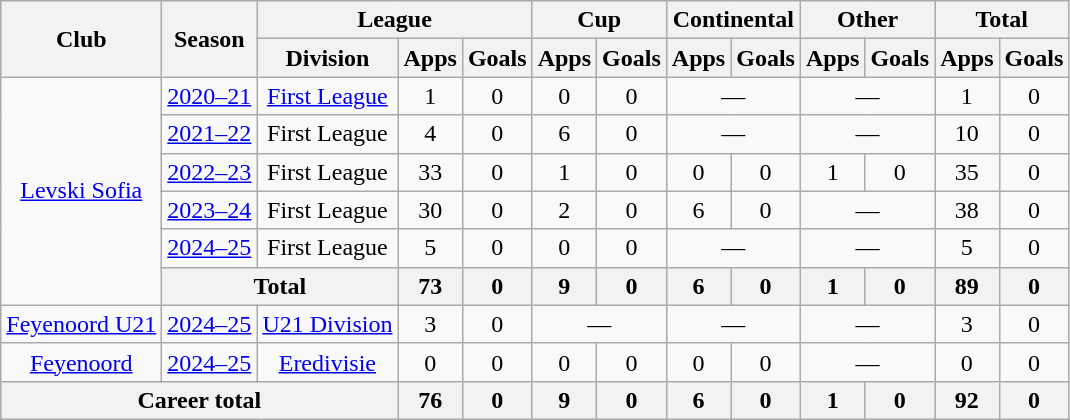<table class="wikitable" style="text-align:center">
<tr>
<th rowspan="2">Club</th>
<th rowspan="2">Season</th>
<th colspan="3">League</th>
<th colspan="2">Cup</th>
<th colspan="2">Continental</th>
<th colspan="2">Other</th>
<th colspan="2">Total</th>
</tr>
<tr>
<th>Division</th>
<th>Apps</th>
<th>Goals</th>
<th>Apps</th>
<th>Goals</th>
<th>Apps</th>
<th>Goals</th>
<th>Apps</th>
<th>Goals</th>
<th>Apps</th>
<th>Goals</th>
</tr>
<tr>
<td rowspan="6"><a href='#'>Levski Sofia</a></td>
<td><a href='#'>2020–21</a></td>
<td><a href='#'>First League</a></td>
<td>1</td>
<td>0</td>
<td>0</td>
<td>0</td>
<td colspan="2">—</td>
<td colspan="2">—</td>
<td>1</td>
<td>0</td>
</tr>
<tr>
<td><a href='#'>2021–22</a></td>
<td>First League</td>
<td>4</td>
<td>0</td>
<td>6</td>
<td>0</td>
<td colspan="2">—</td>
<td colspan="2">—</td>
<td>10</td>
<td>0</td>
</tr>
<tr>
<td><a href='#'>2022–23</a></td>
<td>First League</td>
<td>33</td>
<td>0</td>
<td>1</td>
<td>0</td>
<td>0</td>
<td>0</td>
<td>1</td>
<td>0</td>
<td>35</td>
<td>0</td>
</tr>
<tr>
<td><a href='#'>2023–24</a></td>
<td>First League</td>
<td>30</td>
<td>0</td>
<td>2</td>
<td>0</td>
<td>6</td>
<td>0</td>
<td colspan="2">—</td>
<td>38</td>
<td>0</td>
</tr>
<tr>
<td><a href='#'>2024–25</a></td>
<td>First League</td>
<td>5</td>
<td>0</td>
<td>0</td>
<td>0</td>
<td colspan="2">—</td>
<td colspan="2">—</td>
<td>5</td>
<td>0</td>
</tr>
<tr>
<th colspan="2">Total</th>
<th>73</th>
<th>0</th>
<th>9</th>
<th>0</th>
<th>6</th>
<th>0</th>
<th>1</th>
<th>0</th>
<th>89</th>
<th>0</th>
</tr>
<tr>
<td><a href='#'>Feyenoord U21</a></td>
<td><a href='#'>2024–25</a></td>
<td><a href='#'>U21 Division</a></td>
<td>3</td>
<td>0</td>
<td colspan="2">—</td>
<td colspan="2">—</td>
<td colspan="2">—</td>
<td>3</td>
<td>0</td>
</tr>
<tr>
<td><a href='#'>Feyenoord</a></td>
<td><a href='#'>2024–25</a></td>
<td><a href='#'>Eredivisie</a></td>
<td>0</td>
<td>0</td>
<td>0</td>
<td>0</td>
<td>0</td>
<td>0</td>
<td colspan="2">—</td>
<td>0</td>
<td>0</td>
</tr>
<tr>
<th colspan="3">Career total</th>
<th>76</th>
<th>0</th>
<th>9</th>
<th>0</th>
<th>6</th>
<th>0</th>
<th>1</th>
<th>0</th>
<th>92</th>
<th>0</th>
</tr>
</table>
